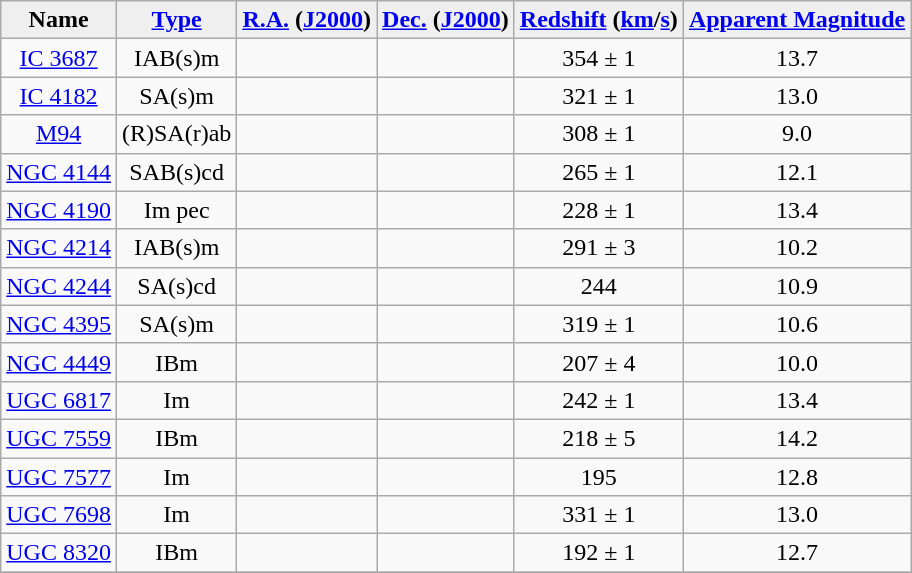<table class="wikitable" style="text-align:center;border-collapse:collapse;" cellpadding="2">
<tr>
<th style="background:#efefef;">Name</th>
<th style="background:#efefef;"><a href='#'>Type</a></th>
<th style="background:#efefef;"><a href='#'>R.A.</a> (<a href='#'>J2000</a>)</th>
<th style="background:#efefef;"><a href='#'>Dec.</a> (<a href='#'>J2000</a>)</th>
<th style="background:#efefef;"><a href='#'>Redshift</a> (<a href='#'>km</a>/<a href='#'>s</a>)</th>
<th style="background:#efefef;"><a href='#'>Apparent Magnitude</a></th>
</tr>
<tr>
<td><a href='#'>IC 3687</a></td>
<td>IAB(s)m</td>
<td></td>
<td></td>
<td>354 ± 1</td>
<td>13.7</td>
</tr>
<tr>
<td><a href='#'>IC 4182</a></td>
<td>SA(s)m</td>
<td></td>
<td></td>
<td>321 ± 1</td>
<td>13.0</td>
</tr>
<tr>
<td><a href='#'>M94</a></td>
<td>(R)SA(r)ab</td>
<td></td>
<td></td>
<td>308 ± 1</td>
<td>9.0</td>
</tr>
<tr>
<td><a href='#'>NGC 4144</a></td>
<td>SAB(s)cd</td>
<td></td>
<td></td>
<td>265 ± 1</td>
<td>12.1</td>
</tr>
<tr>
<td><a href='#'>NGC 4190</a></td>
<td>Im pec</td>
<td></td>
<td></td>
<td>228 ± 1</td>
<td>13.4</td>
</tr>
<tr>
<td><a href='#'>NGC 4214</a></td>
<td>IAB(s)m</td>
<td></td>
<td></td>
<td>291 ± 3</td>
<td>10.2</td>
</tr>
<tr>
<td><a href='#'>NGC 4244</a></td>
<td>SA(s)cd</td>
<td></td>
<td></td>
<td>244</td>
<td>10.9</td>
</tr>
<tr>
<td><a href='#'>NGC 4395</a></td>
<td>SA(s)m</td>
<td></td>
<td></td>
<td>319 ± 1</td>
<td>10.6</td>
</tr>
<tr>
<td><a href='#'>NGC 4449</a></td>
<td>IBm</td>
<td></td>
<td></td>
<td>207 ± 4</td>
<td>10.0</td>
</tr>
<tr>
<td><a href='#'>UGC 6817</a></td>
<td>Im</td>
<td></td>
<td></td>
<td>242 ± 1</td>
<td>13.4</td>
</tr>
<tr>
<td><a href='#'>UGC 7559</a></td>
<td>IBm</td>
<td></td>
<td></td>
<td>218 ± 5</td>
<td>14.2</td>
</tr>
<tr>
<td><a href='#'>UGC 7577</a></td>
<td>Im</td>
<td></td>
<td></td>
<td>195</td>
<td>12.8</td>
</tr>
<tr>
<td><a href='#'>UGC 7698</a></td>
<td>Im</td>
<td></td>
<td></td>
<td>331 ± 1</td>
<td>13.0</td>
</tr>
<tr>
<td><a href='#'>UGC 8320</a></td>
<td>IBm</td>
<td></td>
<td></td>
<td>192 ± 1</td>
<td>12.7</td>
</tr>
<tr>
</tr>
</table>
